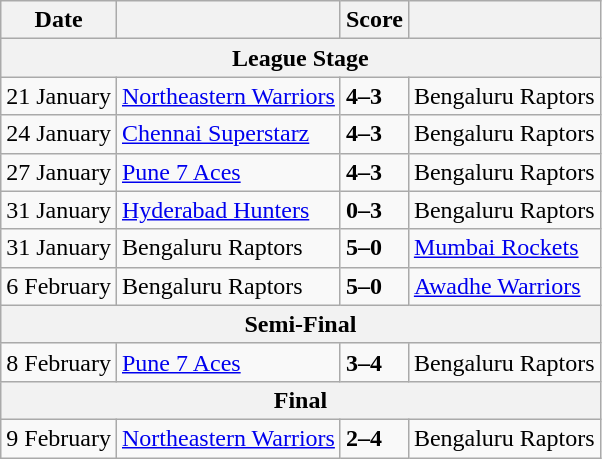<table class="wikitable">
<tr>
<th>Date</th>
<th></th>
<th>Score</th>
<th></th>
</tr>
<tr>
<th colspan="4">League Stage</th>
</tr>
<tr>
<td>21 January</td>
<td><a href='#'>Northeastern Warriors</a></td>
<td><strong>4–3</strong></td>
<td>Bengaluru Raptors</td>
</tr>
<tr>
<td>24 January</td>
<td><a href='#'>Chennai Superstarz</a></td>
<td><strong>4–3</strong></td>
<td>Bengaluru Raptors</td>
</tr>
<tr>
<td>27 January</td>
<td><a href='#'>Pune 7 Aces</a></td>
<td><strong>4–3</strong></td>
<td>Bengaluru Raptors</td>
</tr>
<tr>
<td>31 January</td>
<td><a href='#'>Hyderabad Hunters</a></td>
<td><strong>0–3</strong></td>
<td>Bengaluru Raptors</td>
</tr>
<tr>
<td>31 January</td>
<td>Bengaluru Raptors</td>
<td><strong>5–0</strong></td>
<td><a href='#'>Mumbai Rockets</a></td>
</tr>
<tr>
<td>6 February</td>
<td>Bengaluru Raptors</td>
<td><strong>5–0</strong></td>
<td><a href='#'>Awadhe Warriors</a></td>
</tr>
<tr>
<th colspan="4">Semi-Final</th>
</tr>
<tr>
<td>8 February</td>
<td><a href='#'>Pune 7 Aces</a></td>
<td><strong>3–4</strong></td>
<td>Bengaluru Raptors</td>
</tr>
<tr>
<th colspan="4">Final</th>
</tr>
<tr>
<td>9 February</td>
<td><a href='#'>Northeastern Warriors</a></td>
<td><strong>2–4</strong></td>
<td>Bengaluru Raptors</td>
</tr>
</table>
